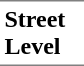<table border=0 cellspacing=0 cellpadding=3>
<tr>
<td style="border-bottom:solid 1px gray;border-top:solid 1px gray;" width=50 valign=top><strong>Street Level</strong></td>
</tr>
</table>
